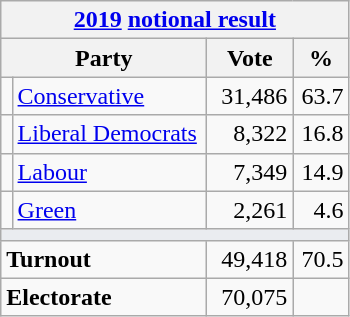<table class="wikitable">
<tr>
<th colspan="4"><a href='#'>2019</a> <a href='#'>notional result</a></th>
</tr>
<tr>
<th bgcolor="#DDDDFF" width="130px" colspan="2">Party</th>
<th bgcolor="#DDDDFF" width="50px">Vote</th>
<th bgcolor="#DDDDFF" width="30px">%</th>
</tr>
<tr>
<td></td>
<td><a href='#'>Conservative</a></td>
<td align=right>31,486</td>
<td align=right>63.7</td>
</tr>
<tr>
<td></td>
<td><a href='#'>Liberal Democrats</a></td>
<td align=right>8,322</td>
<td align=right>16.8</td>
</tr>
<tr>
<td></td>
<td><a href='#'>Labour</a></td>
<td align=right>7,349</td>
<td align=right>14.9</td>
</tr>
<tr>
<td></td>
<td><a href='#'>Green</a></td>
<td align=right>2,261</td>
<td align=right>4.6</td>
</tr>
<tr>
<td colspan="4" bgcolor="#EAECF0"></td>
</tr>
<tr>
<td colspan="2"><strong>Turnout</strong></td>
<td align=right>49,418</td>
<td align=right>70.5</td>
</tr>
<tr>
<td colspan="2"><strong>Electorate</strong></td>
<td align=right>70,075</td>
</tr>
</table>
